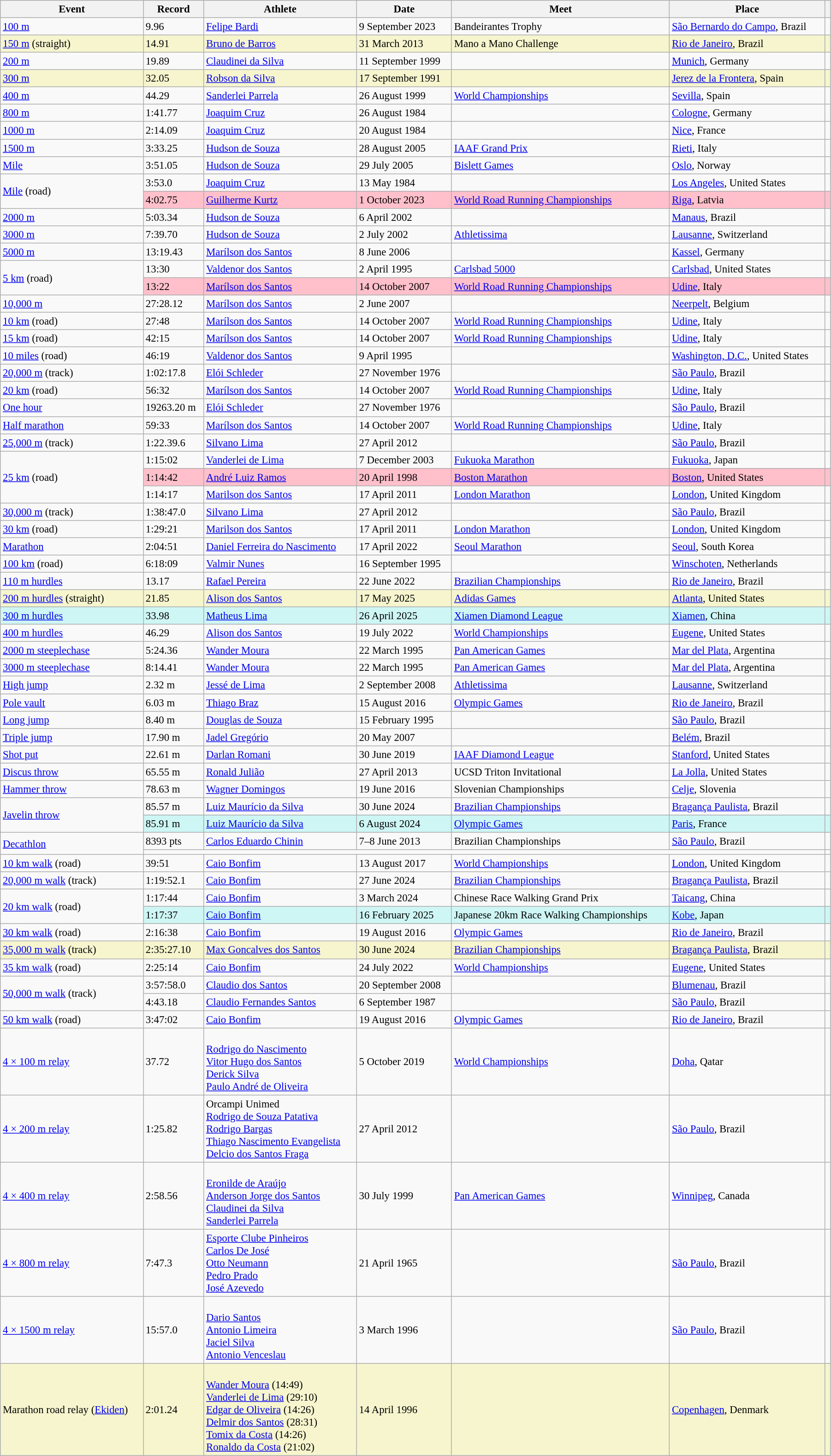<table class="wikitable" style="font-size:95%; width: 95%;">
<tr>
<th>Event</th>
<th>Record</th>
<th>Athlete</th>
<th>Date</th>
<th>Meet</th>
<th>Place</th>
<th></th>
</tr>
<tr>
<td><a href='#'>100 m</a></td>
<td>9.96 </td>
<td><a href='#'>Felipe Bardi</a></td>
<td>9 September 2023</td>
<td>Bandeirantes Trophy</td>
<td><a href='#'>São Bernardo do Campo</a>, Brazil</td>
<td></td>
</tr>
<tr style="background:#f6F5CE;">
<td><a href='#'>150 m</a> (straight)</td>
<td>14.91 </td>
<td><a href='#'>Bruno de Barros</a></td>
<td>31 March 2013</td>
<td>Mano a Mano Challenge</td>
<td><a href='#'>Rio de Janeiro</a>, Brazil</td>
<td></td>
</tr>
<tr>
<td><a href='#'>200 m</a></td>
<td>19.89 </td>
<td><a href='#'>Claudinei da Silva</a></td>
<td>11 September 1999</td>
<td></td>
<td><a href='#'>Munich</a>, Germany</td>
<td></td>
</tr>
<tr style="background:#f6F5CE;">
<td><a href='#'>300 m</a></td>
<td>32.05</td>
<td><a href='#'>Robson da Silva</a></td>
<td>17 September 1991</td>
<td></td>
<td><a href='#'>Jerez de la Frontera</a>, Spain</td>
<td></td>
</tr>
<tr>
<td><a href='#'>400 m</a></td>
<td>44.29</td>
<td><a href='#'>Sanderlei Parrela</a></td>
<td>26 August 1999</td>
<td><a href='#'>World Championships</a></td>
<td><a href='#'>Sevilla</a>, Spain</td>
<td></td>
</tr>
<tr>
<td><a href='#'>800 m</a></td>
<td>1:41.77</td>
<td><a href='#'>Joaquim Cruz</a></td>
<td>26 August 1984</td>
<td></td>
<td><a href='#'>Cologne</a>, Germany</td>
<td></td>
</tr>
<tr>
<td><a href='#'>1000 m</a></td>
<td>2:14.09</td>
<td><a href='#'>Joaquim Cruz</a></td>
<td>20 August 1984</td>
<td></td>
<td><a href='#'>Nice</a>, France</td>
<td></td>
</tr>
<tr>
<td><a href='#'>1500 m</a></td>
<td>3:33.25</td>
<td><a href='#'>Hudson de Souza</a></td>
<td>28 August 2005</td>
<td><a href='#'>IAAF Grand Prix</a></td>
<td><a href='#'>Rieti</a>, Italy</td>
<td></td>
</tr>
<tr>
<td><a href='#'>Mile</a></td>
<td>3:51.05</td>
<td><a href='#'>Hudson de Souza</a></td>
<td>29 July 2005</td>
<td><a href='#'>Bislett Games</a></td>
<td><a href='#'>Oslo</a>, Norway</td>
<td></td>
</tr>
<tr>
<td rowspan=2><a href='#'>Mile</a> (road)</td>
<td>3:53.0 </td>
<td><a href='#'>Joaquim Cruz</a></td>
<td>13 May 1984</td>
<td></td>
<td><a href='#'>Los Angeles</a>, United States</td>
<td></td>
</tr>
<tr style="background:pink">
<td>4:02.75</td>
<td><a href='#'>Guilherme Kurtz</a></td>
<td>1 October 2023</td>
<td><a href='#'>World Road Running Championships</a></td>
<td><a href='#'>Riga</a>, Latvia</td>
<td></td>
</tr>
<tr>
<td><a href='#'>2000 m</a></td>
<td>5:03.34</td>
<td><a href='#'>Hudson de Souza</a></td>
<td>6 April 2002</td>
<td></td>
<td><a href='#'>Manaus</a>, Brazil</td>
<td></td>
</tr>
<tr>
<td><a href='#'>3000 m</a></td>
<td>7:39.70</td>
<td><a href='#'>Hudson de Souza</a></td>
<td>2 July 2002</td>
<td><a href='#'>Athletissima</a></td>
<td><a href='#'>Lausanne</a>, Switzerland</td>
<td></td>
</tr>
<tr>
<td><a href='#'>5000 m</a></td>
<td>13:19.43</td>
<td><a href='#'>Marílson dos Santos</a></td>
<td>8 June 2006</td>
<td></td>
<td><a href='#'>Kassel</a>, Germany</td>
<td></td>
</tr>
<tr>
<td rowspan=2><a href='#'>5 km</a> (road)</td>
<td>13:30</td>
<td><a href='#'>Valdenor dos Santos</a></td>
<td>2 April 1995</td>
<td><a href='#'>Carlsbad 5000</a></td>
<td><a href='#'>Carlsbad</a>, United States</td>
<td></td>
</tr>
<tr style="background:pink">
<td>13:22</td>
<td><a href='#'>Marílson dos Santos</a></td>
<td>14 October 2007</td>
<td><a href='#'>World Road Running Championships</a></td>
<td><a href='#'>Udine</a>, Italy</td>
<td></td>
</tr>
<tr>
<td><a href='#'>10,000 m</a></td>
<td>27:28.12</td>
<td><a href='#'>Marílson dos Santos</a></td>
<td>2 June 2007</td>
<td></td>
<td><a href='#'>Neerpelt</a>, Belgium</td>
<td></td>
</tr>
<tr>
<td><a href='#'>10 km</a> (road)</td>
<td>27:48</td>
<td><a href='#'>Marílson dos Santos</a></td>
<td>14 October 2007</td>
<td><a href='#'>World Road Running Championships</a></td>
<td><a href='#'>Udine</a>, Italy</td>
<td></td>
</tr>
<tr>
<td><a href='#'>15 km</a> (road)</td>
<td>42:15</td>
<td><a href='#'>Marílson dos Santos</a></td>
<td>14 October 2007</td>
<td><a href='#'>World Road Running Championships</a></td>
<td><a href='#'>Udine</a>, Italy</td>
<td></td>
</tr>
<tr>
<td><a href='#'>10 miles</a> (road)</td>
<td>46:19</td>
<td><a href='#'>Valdenor dos Santos</a></td>
<td>9 April 1995</td>
<td></td>
<td><a href='#'>Washington, D.C.</a>, United States</td>
<td></td>
</tr>
<tr>
<td><a href='#'>20,000 m</a> (track)</td>
<td>1:02:17.8</td>
<td><a href='#'>Elói Schleder</a></td>
<td>27 November 1976</td>
<td></td>
<td><a href='#'>São Paulo</a>, Brazil</td>
<td></td>
</tr>
<tr>
<td><a href='#'>20 km</a> (road)</td>
<td>56:32</td>
<td><a href='#'>Marílson dos Santos</a></td>
<td>14 October 2007</td>
<td><a href='#'>World Road Running Championships</a></td>
<td><a href='#'>Udine</a>, Italy</td>
<td></td>
</tr>
<tr>
<td><a href='#'>One hour</a></td>
<td>19263.20 m</td>
<td><a href='#'>Elói Schleder</a></td>
<td>27 November 1976</td>
<td></td>
<td><a href='#'>São Paulo</a>, Brazil</td>
<td></td>
</tr>
<tr>
<td><a href='#'>Half marathon</a></td>
<td>59:33</td>
<td><a href='#'>Marílson dos Santos</a></td>
<td>14 October 2007</td>
<td><a href='#'>World Road Running Championships</a></td>
<td><a href='#'>Udine</a>, Italy</td>
<td></td>
</tr>
<tr>
<td><a href='#'>25,000 m</a> (track)</td>
<td>1:22.39.6</td>
<td><a href='#'>Silvano Lima</a></td>
<td>27 April 2012</td>
<td></td>
<td><a href='#'>São Paulo</a>, Brazil</td>
<td></td>
</tr>
<tr>
<td rowspan=3><a href='#'>25 km</a> (road)</td>
<td>1:15:02</td>
<td><a href='#'>Vanderlei de Lima</a></td>
<td>7 December 2003</td>
<td><a href='#'>Fukuoka Marathon</a></td>
<td><a href='#'>Fukuoka</a>, Japan</td>
<td></td>
</tr>
<tr style="background:pink">
<td>1:14:42</td>
<td><a href='#'>André Luiz Ramos</a></td>
<td>20 April 1998</td>
<td><a href='#'>Boston Marathon</a></td>
<td><a href='#'>Boston</a>, United States</td>
<td></td>
</tr>
<tr>
<td>1:14:17 </td>
<td><a href='#'>Marilson dos Santos</a></td>
<td>17 April 2011</td>
<td><a href='#'>London Marathon</a></td>
<td><a href='#'>London</a>, United Kingdom</td>
<td></td>
</tr>
<tr>
<td><a href='#'>30,000 m</a> (track)</td>
<td>1:38:47.0</td>
<td><a href='#'>Silvano Lima</a></td>
<td>27 April 2012</td>
<td></td>
<td><a href='#'>São Paulo</a>, Brazil</td>
<td></td>
</tr>
<tr>
<td><a href='#'>30 km</a> (road)</td>
<td>1:29:21</td>
<td><a href='#'>Marilson dos Santos</a></td>
<td>17 April 2011</td>
<td><a href='#'>London Marathon</a></td>
<td><a href='#'>London</a>, United Kingdom</td>
<td></td>
</tr>
<tr>
<td><a href='#'>Marathon</a></td>
<td>2:04:51</td>
<td><a href='#'>Daniel Ferreira do Nascimento</a></td>
<td>17 April 2022</td>
<td><a href='#'>Seoul Marathon</a></td>
<td><a href='#'>Seoul</a>, South Korea</td>
<td></td>
</tr>
<tr>
<td><a href='#'>100 km</a> (road)</td>
<td>6:18:09</td>
<td><a href='#'>Valmir Nunes</a></td>
<td>16 September 1995</td>
<td></td>
<td><a href='#'>Winschoten</a>, Netherlands</td>
<td></td>
</tr>
<tr>
<td><a href='#'>110 m hurdles</a></td>
<td>13.17 </td>
<td><a href='#'>Rafael Pereira</a></td>
<td>22 June 2022</td>
<td><a href='#'>Brazilian Championships</a></td>
<td><a href='#'>Rio de Janeiro</a>, Brazil</td>
<td></td>
</tr>
<tr style="background:#f6F5CE;">
<td><a href='#'>200 m hurdles</a> (straight)</td>
<td>21.85 </td>
<td><a href='#'>Alison dos Santos</a></td>
<td>17 May 2025</td>
<td><a href='#'>Adidas Games</a></td>
<td><a href='#'>Atlanta</a>, United States</td>
<td></td>
</tr>
<tr bgcolor=#CEF6F5>
<td><a href='#'>300 m hurdles</a></td>
<td>33.98</td>
<td><a href='#'>Matheus Lima</a></td>
<td>26 April 2025</td>
<td><a href='#'>Xiamen Diamond League</a></td>
<td><a href='#'>Xiamen</a>, China</td>
<td></td>
</tr>
<tr>
<td><a href='#'>400 m hurdles</a></td>
<td>46.29</td>
<td><a href='#'>Alison dos Santos</a></td>
<td>19 July 2022</td>
<td><a href='#'>World Championships</a></td>
<td><a href='#'>Eugene</a>, United States</td>
<td></td>
</tr>
<tr>
<td><a href='#'>2000 m steeplechase</a></td>
<td>5:24.36</td>
<td><a href='#'>Wander Moura</a></td>
<td>22 March 1995</td>
<td><a href='#'>Pan American Games</a></td>
<td><a href='#'>Mar del Plata</a>, Argentina</td>
<td></td>
</tr>
<tr>
<td><a href='#'>3000 m steeplechase</a></td>
<td>8:14.41</td>
<td><a href='#'>Wander Moura</a></td>
<td>22 March 1995</td>
<td><a href='#'>Pan American Games</a></td>
<td><a href='#'>Mar del Plata</a>, Argentina</td>
<td></td>
</tr>
<tr>
<td><a href='#'>High jump</a></td>
<td>2.32 m</td>
<td><a href='#'>Jessé de Lima</a></td>
<td>2 September 2008</td>
<td><a href='#'>Athletissima</a></td>
<td><a href='#'>Lausanne</a>, Switzerland</td>
<td></td>
</tr>
<tr>
<td><a href='#'>Pole vault</a></td>
<td>6.03 m</td>
<td><a href='#'>Thiago Braz</a></td>
<td>15 August 2016</td>
<td><a href='#'>Olympic Games</a></td>
<td><a href='#'>Rio de Janeiro</a>, Brazil</td>
<td></td>
</tr>
<tr>
<td><a href='#'>Long jump</a></td>
<td>8.40 m </td>
<td><a href='#'>Douglas de Souza</a></td>
<td>15 February 1995</td>
<td></td>
<td><a href='#'>São Paulo</a>, Brazil</td>
<td></td>
</tr>
<tr>
<td><a href='#'>Triple jump</a></td>
<td>17.90 m </td>
<td><a href='#'>Jadel Gregório</a></td>
<td>20 May 2007</td>
<td></td>
<td><a href='#'>Belém</a>, Brazil</td>
<td></td>
</tr>
<tr>
<td><a href='#'>Shot put</a></td>
<td>22.61 m</td>
<td><a href='#'>Darlan Romani</a></td>
<td>30 June 2019</td>
<td><a href='#'>IAAF Diamond League</a></td>
<td><a href='#'>Stanford</a>, United States</td>
<td></td>
</tr>
<tr>
<td><a href='#'>Discus throw</a></td>
<td>65.55 m</td>
<td><a href='#'>Ronald Julião</a></td>
<td>27 April 2013</td>
<td>UCSD Triton Invitational</td>
<td><a href='#'>La Jolla</a>, United States</td>
<td></td>
</tr>
<tr>
<td><a href='#'>Hammer throw</a></td>
<td>78.63 m</td>
<td><a href='#'>Wagner Domingos</a></td>
<td>19 June 2016</td>
<td>Slovenian Championships</td>
<td><a href='#'>Celje</a>, Slovenia</td>
<td></td>
</tr>
<tr>
<td rowspan=2><a href='#'>Javelin throw</a></td>
<td>85.57 m</td>
<td><a href='#'>Luiz Maurício da Silva</a></td>
<td>30 June 2024</td>
<td><a href='#'>Brazilian Championships</a></td>
<td><a href='#'>Bragança Paulista</a>, Brazil</td>
<td></td>
</tr>
<tr bgcolor=#CEF6F5>
<td>85.91 m</td>
<td><a href='#'>Luiz Maurício da Silva</a></td>
<td>6 August 2024</td>
<td><a href='#'>Olympic Games</a></td>
<td><a href='#'>Paris</a>, France</td>
<td></td>
</tr>
<tr>
<td rowspan=2><a href='#'>Decathlon</a></td>
<td>8393 pts</td>
<td><a href='#'>Carlos Eduardo Chinin</a></td>
<td>7–8 June 2013</td>
<td>Brazilian Championships</td>
<td><a href='#'>São Paulo</a>, Brazil</td>
<td></td>
</tr>
<tr>
<td colspan=5></td>
<td></td>
</tr>
<tr>
<td><a href='#'>10 km walk</a> (road)</td>
<td>39:51</td>
<td><a href='#'>Caio Bonfim</a></td>
<td>13 August 2017</td>
<td><a href='#'>World Championships</a></td>
<td><a href='#'>London</a>, United Kingdom</td>
<td></td>
</tr>
<tr>
<td><a href='#'>20,000 m walk</a> (track)</td>
<td>1:19:52.1 </td>
<td><a href='#'>Caio Bonfim</a></td>
<td>27 June 2024</td>
<td><a href='#'>Brazilian Championships</a></td>
<td><a href='#'>Bragança Paulista</a>, Brazil</td>
<td></td>
</tr>
<tr>
<td rowspan=2><a href='#'>20 km walk</a> (road)</td>
<td>1:17:44</td>
<td><a href='#'>Caio Bonfim</a></td>
<td>3 March 2024</td>
<td>Chinese Race Walking Grand Prix</td>
<td><a href='#'>Taicang</a>, China</td>
<td></td>
</tr>
<tr bgcolor=#CEF6F5>
<td>1:17:37</td>
<td><a href='#'>Caio Bonfim</a></td>
<td>16 February 2025</td>
<td>Japanese 20km Race Walking Championships</td>
<td><a href='#'>Kobe</a>, Japan</td>
<td></td>
</tr>
<tr>
<td><a href='#'>30 km walk</a> (road)</td>
<td>2:16:38</td>
<td><a href='#'>Caio Bonfim</a></td>
<td>19 August 2016</td>
<td><a href='#'>Olympic Games</a></td>
<td><a href='#'>Rio de Janeiro</a>, Brazil</td>
<td></td>
</tr>
<tr style="background:#f6F5CE;">
<td><a href='#'>35,000 m walk</a> (track)</td>
<td>2:35:27.10</td>
<td><a href='#'>Max Goncalves dos Santos</a></td>
<td>30 June 2024</td>
<td><a href='#'>Brazilian Championships</a></td>
<td><a href='#'>Bragança Paulista</a>, Brazil</td>
<td></td>
</tr>
<tr>
<td><a href='#'>35 km walk</a> (road)</td>
<td>2:25:14</td>
<td><a href='#'>Caio Bonfim</a></td>
<td>24 July 2022</td>
<td><a href='#'>World Championships</a></td>
<td><a href='#'>Eugene</a>, United States</td>
<td></td>
</tr>
<tr>
<td rowspan=2><a href='#'>50,000 m walk</a> (track)</td>
<td>3:57:58.0</td>
<td><a href='#'>Claudio dos Santos</a></td>
<td>20 September 2008</td>
<td></td>
<td><a href='#'>Blumenau</a>, Brazil</td>
<td></td>
</tr>
<tr>
<td>4:43.18</td>
<td><a href='#'>Claudio Fernandes Santos</a></td>
<td>6 September 1987</td>
<td></td>
<td><a href='#'>São Paulo</a>, Brazil</td>
<td></td>
</tr>
<tr>
<td><a href='#'>50 km walk</a> (road)</td>
<td>3:47:02</td>
<td><a href='#'>Caio Bonfim</a></td>
<td>19 August 2016</td>
<td><a href='#'>Olympic Games</a></td>
<td><a href='#'>Rio de Janeiro</a>, Brazil</td>
<td></td>
</tr>
<tr>
<td><a href='#'>4 × 100 m relay</a></td>
<td>37.72</td>
<td><br><a href='#'>Rodrigo do Nascimento</a><br><a href='#'>Vitor Hugo dos Santos</a><br><a href='#'>Derick Silva</a><br><a href='#'>Paulo André de Oliveira</a></td>
<td>5 October 2019</td>
<td><a href='#'>World Championships</a></td>
<td><a href='#'>Doha</a>, Qatar</td>
<td></td>
</tr>
<tr>
<td><a href='#'>4 × 200 m relay</a></td>
<td>1:25.82</td>
<td>Orcampi Unimed<br><a href='#'>Rodrigo de Souza Patativa</a><br><a href='#'>Rodrigo Bargas</a><br><a href='#'>Thiago Nascimento Evangelista</a><br><a href='#'>Delcio dos Santos Fraga</a></td>
<td>27 April 2012</td>
<td></td>
<td><a href='#'>São Paulo</a>, Brazil</td>
<td></td>
</tr>
<tr>
<td><a href='#'>4 × 400 m relay</a></td>
<td>2:58.56</td>
<td><br><a href='#'>Eronilde de Araújo</a><br><a href='#'>Anderson Jorge dos Santos</a><br><a href='#'>Claudinei da Silva</a><br><a href='#'>Sanderlei Parrela</a></td>
<td>30 July 1999</td>
<td><a href='#'>Pan American Games</a></td>
<td><a href='#'>Winnipeg</a>, Canada</td>
<td></td>
</tr>
<tr>
<td><a href='#'>4 × 800 m relay</a></td>
<td>7:47.3 </td>
<td><a href='#'>Esporte Clube Pinheiros</a><br><a href='#'>Carlos De José</a><br><a href='#'>Otto Neumann</a><br><a href='#'>Pedro Prado</a><br><a href='#'>José Azevedo</a></td>
<td>21 April 1965</td>
<td></td>
<td><a href='#'>São Paulo</a>, Brazil</td>
<td></td>
</tr>
<tr>
<td><a href='#'>4 × 1500 m relay</a></td>
<td>15:57.0 </td>
<td><br><a href='#'>Dario Santos</a><br><a href='#'>Antonio Limeira</a><br><a href='#'>Jaciel Silva</a><br><a href='#'>Antonio Venceslau</a></td>
<td>3 March 1996</td>
<td></td>
<td><a href='#'>São Paulo</a>, Brazil</td>
<td></td>
</tr>
<tr style="background:#f6F5CE;">
<td>Marathon road relay (<a href='#'>Ekiden</a>)</td>
<td>2:01.24</td>
<td><br><a href='#'>Wander Moura</a> (14:49)<br><a href='#'>Vanderlei de Lima</a> (29:10)<br><a href='#'>Edgar de Oliveira</a> (14:26)<br><a href='#'>Delmir dos Santos</a> (28:31)<br><a href='#'>Tomix da Costa</a> (14:26)<br><a href='#'>Ronaldo da Costa</a> (21:02)</td>
<td>14 April 1996</td>
<td></td>
<td><a href='#'>Copenhagen</a>, Denmark</td>
<td></td>
</tr>
</table>
